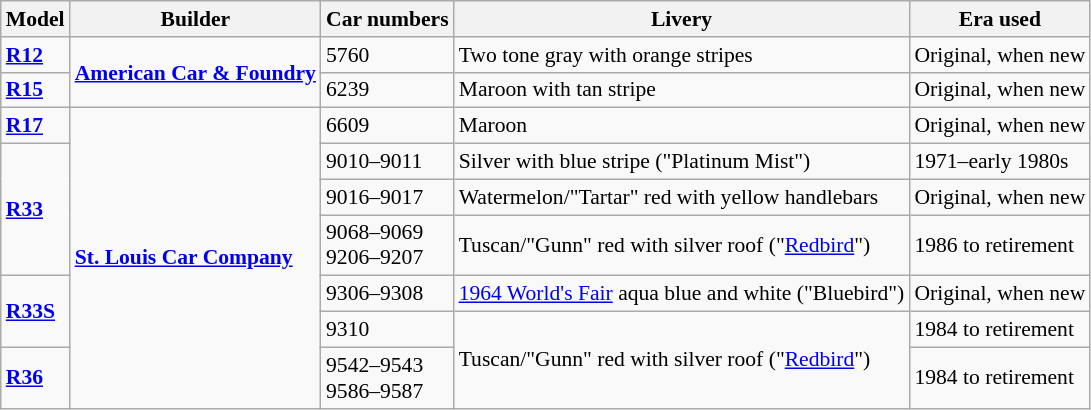<table class="wikitable" style="font-size: 90%;" |>
<tr>
<th>Model</th>
<th>Builder</th>
<th>Car numbers</th>
<th>Livery</th>
<th>Era used</th>
</tr>
<tr>
<td><strong><a href='#'>R12</a></strong></td>
<td rowspan=2><strong><a href='#'>American Car & Foundry</a></strong></td>
<td>5760</td>
<td>Two tone gray with orange stripes</td>
<td>Original, when new</td>
</tr>
<tr>
<td><strong><a href='#'>R15</a></strong></td>
<td>6239</td>
<td>Maroon with tan stripe</td>
<td>Original, when new</td>
</tr>
<tr>
<td><strong><a href='#'>R17</a></strong></td>
<td rowspan=8><strong><a href='#'>St. Louis Car Company</a></strong></td>
<td>6609</td>
<td>Maroon</td>
<td>Original, when new</td>
</tr>
<tr>
<td rowspan=3><strong><a href='#'>R33</a></strong></td>
<td>9010–9011</td>
<td>Silver with blue stripe ("Platinum Mist")</td>
<td>1971–early 1980s</td>
</tr>
<tr>
<td>9016–9017</td>
<td>Watermelon/"Tartar" red with yellow handlebars</td>
<td>Original, when new</td>
</tr>
<tr>
<td>9068–9069<br>9206–9207</td>
<td>Tuscan/"Gunn" red with silver roof ("<a href='#'>Redbird</a>")</td>
<td>1986 to retirement</td>
</tr>
<tr>
<td rowspan=2><strong><a href='#'>R33S</a></strong></td>
<td>9306–9308</td>
<td><a href='#'>1964 World's Fair</a> aqua blue and white ("Bluebird")</td>
<td>Original, when new</td>
</tr>
<tr>
<td>9310</td>
<td rowspan=2>Tuscan/"Gunn" red with silver roof ("<a href='#'>Redbird</a>")</td>
<td>1984 to retirement</td>
</tr>
<tr>
<td><strong><a href='#'>R36</a></strong></td>
<td>9542–9543<br>9586–9587</td>
<td>1984 to retirement</td>
</tr>
</table>
